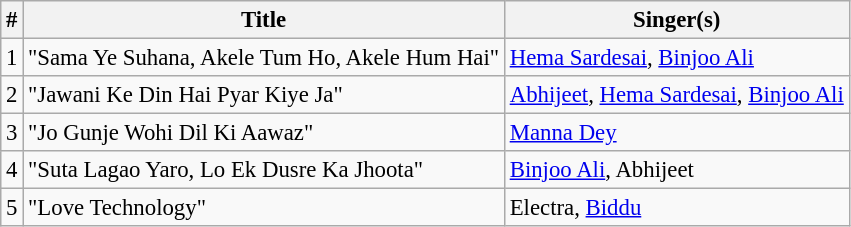<table class="wikitable" style="font-size:95%;">
<tr>
<th>#</th>
<th>Title</th>
<th>Singer(s)</th>
</tr>
<tr>
<td>1</td>
<td>"Sama Ye Suhana, Akele Tum Ho, Akele Hum Hai"</td>
<td><a href='#'>Hema Sardesai</a>, <a href='#'>Binjoo Ali</a></td>
</tr>
<tr>
<td>2</td>
<td>"Jawani Ke Din Hai Pyar Kiye Ja"</td>
<td><a href='#'>Abhijeet</a>, <a href='#'>Hema Sardesai</a>, <a href='#'>Binjoo Ali</a></td>
</tr>
<tr>
<td>3</td>
<td>"Jo Gunje Wohi Dil Ki Aawaz"</td>
<td><a href='#'>Manna Dey</a></td>
</tr>
<tr>
<td>4</td>
<td>"Suta Lagao Yaro, Lo Ek Dusre Ka Jhoota"</td>
<td><a href='#'>Binjoo Ali</a>, Abhijeet</td>
</tr>
<tr>
<td>5</td>
<td>"Love Technology"</td>
<td>Electra, <a href='#'>Biddu</a></td>
</tr>
</table>
